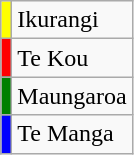<table class="wikitable">
<tr>
<td bgcolor=yellow></td>
<td>Ikurangi</td>
</tr>
<tr>
<td bgcolor=red></td>
<td>Te Kou</td>
</tr>
<tr>
<td bgcolor=green></td>
<td>Maungaroa</td>
</tr>
<tr>
<td bgcolor=blue></td>
<td>Te Manga</td>
</tr>
</table>
